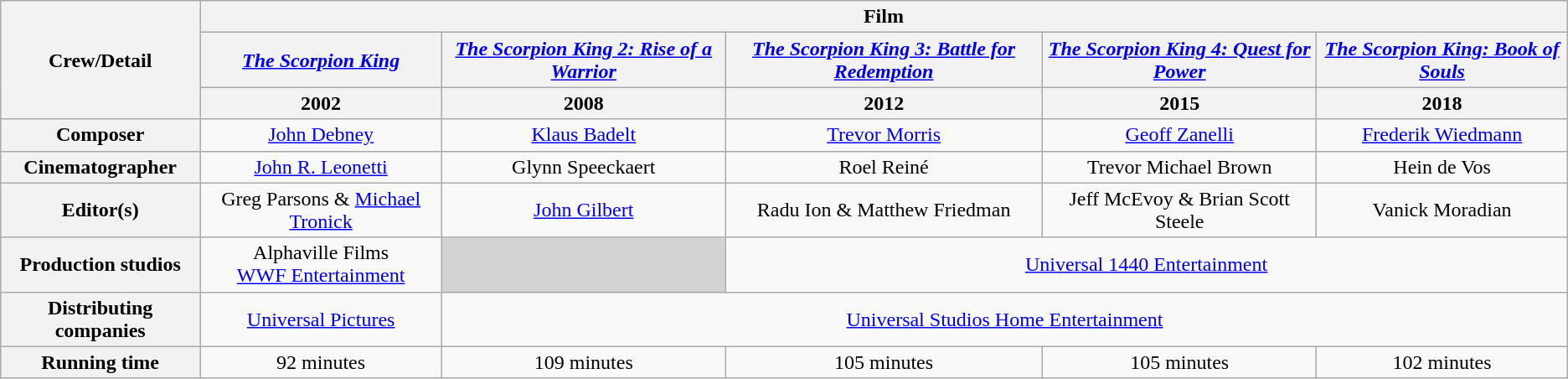<table class="wikitable" style="text-align:center;">
<tr>
<th rowspan="3">Crew/Detail</th>
<th colspan="5">Film</th>
</tr>
<tr>
<th><em><a href='#'>The Scorpion King</a></em></th>
<th><em><a href='#'>The Scorpion King 2: Rise of a Warrior</a></em></th>
<th><em><a href='#'>The Scorpion King 3: Battle for Redemption</a></em></th>
<th><em><a href='#'>The Scorpion King 4: Quest for Power</a></em></th>
<th><em><a href='#'>The Scorpion King: Book of Souls</a></em></th>
</tr>
<tr>
<th>2002</th>
<th>2008</th>
<th>2012</th>
<th>2015</th>
<th>2018</th>
</tr>
<tr>
<th>Composer</th>
<td><a href='#'>John Debney</a></td>
<td><a href='#'>Klaus Badelt</a></td>
<td><a href='#'>Trevor Morris</a></td>
<td><a href='#'>Geoff Zanelli</a></td>
<td><a href='#'>Frederik Wiedmann</a></td>
</tr>
<tr>
<th>Cinematographer</th>
<td><a href='#'>John R. Leonetti</a></td>
<td>Glynn Speeckaert</td>
<td>Roel Reiné</td>
<td>Trevor Michael Brown</td>
<td>Hein de Vos</td>
</tr>
<tr>
<th>Editor(s)</th>
<td>Greg Parsons & <a href='#'>Michael Tronick</a></td>
<td><a href='#'>John Gilbert</a></td>
<td>Radu Ion & Matthew Friedman</td>
<td>Jeff McEvoy & Brian Scott Steele</td>
<td>Vanick Moradian</td>
</tr>
<tr>
<th>Production studios</th>
<td>Alphaville Films<br><a href='#'>WWF Entertainment</a></td>
<td style="background:lightgrey;"> </td>
<td colspan="3"><a href='#'>Universal 1440 Entertainment</a></td>
</tr>
<tr>
<th>Distributing companies</th>
<td><a href='#'>Universal Pictures</a></td>
<td colspan="4"><a href='#'>Universal Studios Home Entertainment</a></td>
</tr>
<tr>
<th>Running time</th>
<td>92 minutes</td>
<td>109 minutes</td>
<td>105 minutes</td>
<td>105 minutes</td>
<td>102 minutes</td>
</tr>
</table>
